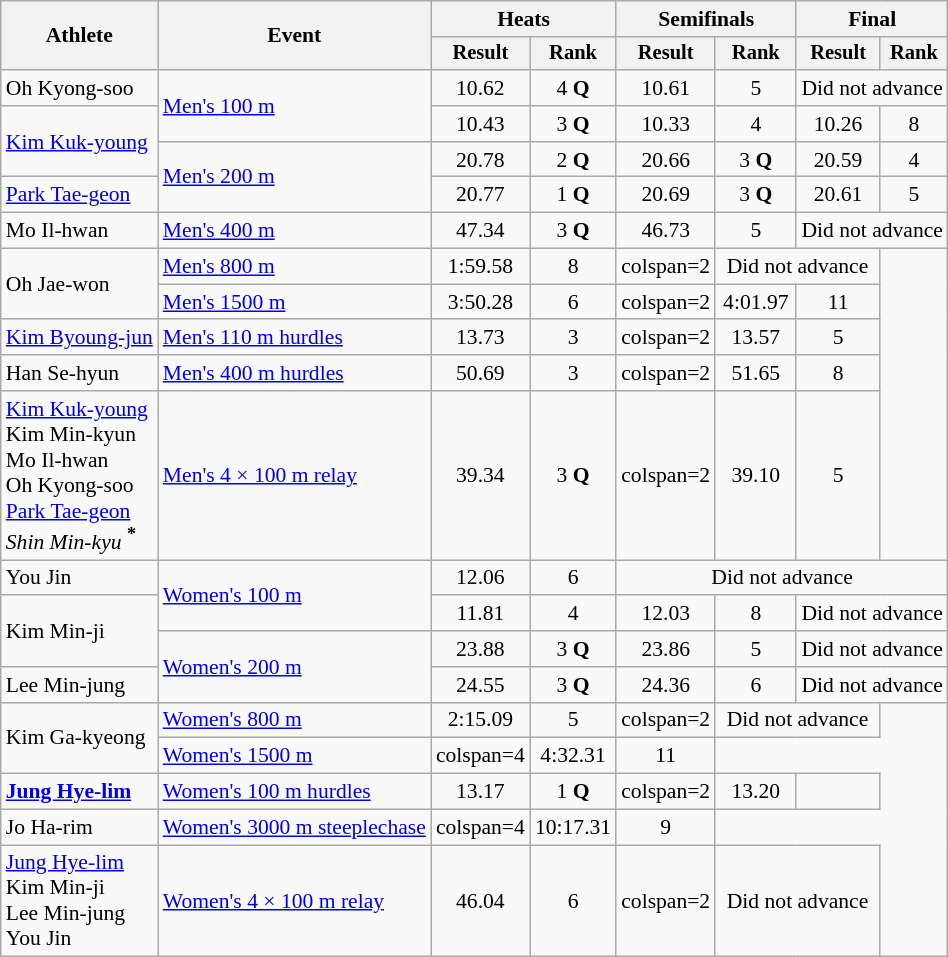<table class="wikitable" style="font-size:90%; text-align:center;">
<tr>
<th rowspan=2>Athlete</th>
<th rowspan=2>Event</th>
<th colspan=2>Heats</th>
<th colspan=2>Semifinals</th>
<th colspan=2>Final</th>
</tr>
<tr style=font-size:95%>
<th>Result</th>
<th>Rank</th>
<th>Result</th>
<th>Rank</th>
<th>Result</th>
<th>Rank</th>
</tr>
<tr>
<td align=left>Oh Kyong-soo</td>
<td align=left rowspan=2><a href='#'>Men's 100 m</a></td>
<td>10.62</td>
<td>4 <strong>Q</strong></td>
<td>10.61</td>
<td>5</td>
<td colspan=2>Did not advance</td>
</tr>
<tr>
<td align=left rowspan=2><a href='#'>Kim Kuk-young</a></td>
<td>10.43</td>
<td>3 <strong>Q</strong></td>
<td>10.33</td>
<td>4 </td>
<td>10.26</td>
<td>8</td>
</tr>
<tr>
<td align=left rowspan=2><a href='#'>Men's 200 m</a></td>
<td>20.78</td>
<td>2 <strong>Q</strong></td>
<td>20.66</td>
<td>3 <strong>Q</strong></td>
<td>20.59</td>
<td>4</td>
</tr>
<tr>
<td align=left><a href='#'>Park Tae-geon</a></td>
<td>20.77</td>
<td>1 <strong>Q</strong></td>
<td>20.69</td>
<td>3 <strong>Q</strong></td>
<td>20.61</td>
<td>5</td>
</tr>
<tr>
<td align=left>Mo Il-hwan</td>
<td align=left><a href='#'>Men's 400 m</a></td>
<td>47.34</td>
<td>3 <strong>Q</strong></td>
<td>46.73</td>
<td>5</td>
<td colspan=2>Did not advance</td>
</tr>
<tr>
<td align=left rowspan=2>Oh Jae-won</td>
<td align=left><a href='#'>Men's 800 m</a></td>
<td>1:59.58</td>
<td>8</td>
<td>colspan=2</td>
<td colspan=2>Did not advance</td>
</tr>
<tr>
<td align=left><a href='#'>Men's 1500 m</a></td>
<td>3:50.28</td>
<td>6 </td>
<td>colspan=2</td>
<td>4:01.97</td>
<td>11</td>
</tr>
<tr>
<td align=left><a href='#'>Kim Byoung-jun</a></td>
<td align=left><a href='#'>Men's 110 m hurdles</a></td>
<td>13.73</td>
<td>3 </td>
<td>colspan=2</td>
<td>13.57</td>
<td>5</td>
</tr>
<tr>
<td align=left>Han Se-hyun</td>
<td align=left><a href='#'>Men's 400 m hurdles</a></td>
<td>50.69</td>
<td>3 </td>
<td>colspan=2</td>
<td>51.65</td>
<td>8</td>
</tr>
<tr>
<td align=left><a href='#'>Kim Kuk-young</a><br>Kim Min-kyun<br>Mo Il-hwan<br>Oh Kyong-soo<br><a href='#'>Park Tae-geon</a><br><em>Shin Min-kyu</em> <sup><strong>*</strong></sup></td>
<td align=left><a href='#'>Men's 4 × 100 m relay</a></td>
<td>39.34</td>
<td>3 <strong>Q</strong></td>
<td>colspan=2</td>
<td>39.10</td>
<td>5</td>
</tr>
<tr>
<td align=left>You Jin</td>
<td align=left rowspan=2><a href='#'>Women's 100 m</a></td>
<td>12.06</td>
<td>6</td>
<td colspan=4>Did not advance</td>
</tr>
<tr>
<td align=left rowspan=2>Kim Min-ji</td>
<td>11.81</td>
<td>4 </td>
<td>12.03</td>
<td>8</td>
<td colspan=2>Did not advance</td>
</tr>
<tr>
<td align=left rowspan=2><a href='#'>Women's 200 m</a></td>
<td>23.88</td>
<td>3 <strong>Q</strong></td>
<td>23.86</td>
<td>5</td>
<td colspan=2>Did not advance</td>
</tr>
<tr>
<td align=left>Lee Min-jung</td>
<td>24.55</td>
<td>3 <strong>Q</strong></td>
<td>24.36</td>
<td>6</td>
<td colspan=2>Did not advance</td>
</tr>
<tr>
<td align=left rowspan=2>Kim Ga-kyeong</td>
<td align=left><a href='#'>Women's 800 m</a></td>
<td>2:15.09</td>
<td>5</td>
<td>colspan=2</td>
<td colspan=2>Did not advance</td>
</tr>
<tr>
<td align=left><a href='#'>Women's 1500 m</a></td>
<td>colspan=4</td>
<td>4:32.31</td>
<td>11</td>
</tr>
<tr>
<td align=left><strong><a href='#'>Jung Hye-lim</a></strong></td>
<td align=left><a href='#'>Women's 100 m hurdles</a></td>
<td>13.17</td>
<td>1 <strong>Q</strong></td>
<td>colspan=2</td>
<td>13.20</td>
<td></td>
</tr>
<tr>
<td align=left>Jo Ha-rim</td>
<td align=left><a href='#'>Women's 3000 m steeplechase</a></td>
<td>colspan=4</td>
<td>10:17.31</td>
<td>9</td>
</tr>
<tr>
<td align=left><a href='#'>Jung Hye-lim</a><br>Kim Min-ji<br>Lee Min-jung<br>You Jin</td>
<td align=left><a href='#'>Women's 4 × 100 m relay</a></td>
<td>46.04</td>
<td>6</td>
<td>colspan=2</td>
<td colspan=2>Did not advance</td>
</tr>
</table>
